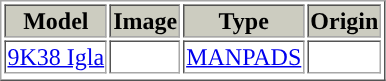<table border=1 style="border-collapse:">
<tr bgcolor=ccccc>
<th>Model</th>
<th>Image</th>
<th>Type</th>
<th>Origin</th>
</tr>
<tr>
<td><a href='#'>9K38 Igla</a></td>
<td></td>
<td><a href='#'>MANPADS</a></td>
<td></td>
</tr>
<tr>
</tr>
</table>
